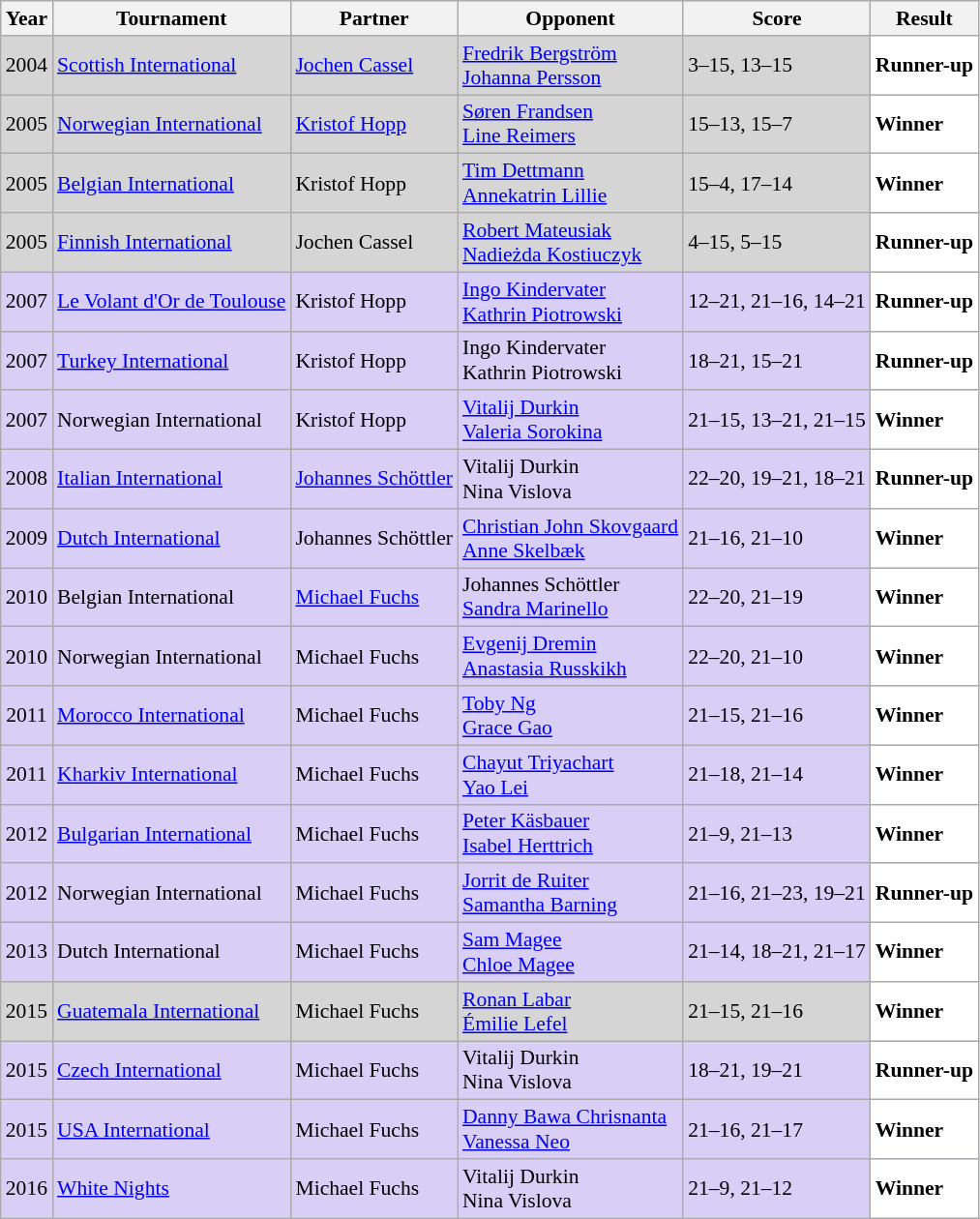<table class="sortable wikitable" style="font-size: 90%;">
<tr>
<th>Year</th>
<th>Tournament</th>
<th>Partner</th>
<th>Opponent</th>
<th>Score</th>
<th>Result</th>
</tr>
<tr style="background:#D5D5D5">
<td align="center">2004</td>
<td align="left"><a href='#'>Scottish International</a></td>
<td align="left"> <a href='#'>Jochen Cassel</a></td>
<td align="left"> <a href='#'>Fredrik Bergström</a><br> <a href='#'>Johanna Persson</a></td>
<td align="left">3–15, 13–15</td>
<td style="text-align:left; background:white"> <strong>Runner-up</strong></td>
</tr>
<tr style="background:#D5D5D5">
<td align="center">2005</td>
<td align="left"><a href='#'>Norwegian International</a></td>
<td align="left"> <a href='#'>Kristof Hopp</a></td>
<td align="left"> <a href='#'>Søren Frandsen</a><br> <a href='#'>Line Reimers</a></td>
<td align="left">15–13, 15–7</td>
<td style="text-align:left; background:white"> <strong>Winner</strong></td>
</tr>
<tr style="background:#D5D5D5">
<td align="center">2005</td>
<td align="left"><a href='#'>Belgian International</a></td>
<td align="left"> Kristof Hopp</td>
<td align="left"> <a href='#'>Tim Dettmann</a><br> <a href='#'>Annekatrin Lillie</a></td>
<td align="left">15–4, 17–14</td>
<td style="text-align:left; background:white"> <strong>Winner</strong></td>
</tr>
<tr style="background:#D5D5D5">
<td align="center">2005</td>
<td align="left"><a href='#'>Finnish International</a></td>
<td align="left"> Jochen Cassel</td>
<td align="left"> <a href='#'>Robert Mateusiak</a><br> <a href='#'>Nadieżda Kostiuczyk</a></td>
<td align="left">4–15, 5–15</td>
<td style="text-align:left; background:white"> <strong>Runner-up</strong></td>
</tr>
<tr style="background:#D8CEF6">
<td align="center">2007</td>
<td align="left"><a href='#'>Le Volant d'Or de Toulouse</a></td>
<td align="left"> Kristof Hopp</td>
<td align="left"> <a href='#'>Ingo Kindervater</a><br> <a href='#'>Kathrin Piotrowski</a></td>
<td align="left">12–21, 21–16, 14–21</td>
<td style="text-align:left; background:white"> <strong>Runner-up</strong></td>
</tr>
<tr style="background:#D8CEF6">
<td align="center">2007</td>
<td align="left"><a href='#'>Turkey International</a></td>
<td align="left"> Kristof Hopp</td>
<td align="left"> Ingo Kindervater<br> Kathrin Piotrowski</td>
<td align="left">18–21, 15–21</td>
<td style="text-align:left; background:white"> <strong>Runner-up</strong></td>
</tr>
<tr style="background:#D8CEF6">
<td align="center">2007</td>
<td align="left">Norwegian International</td>
<td align="left"> Kristof Hopp</td>
<td align="left"> <a href='#'>Vitalij Durkin</a><br> <a href='#'>Valeria Sorokina</a></td>
<td align="left">21–15, 13–21, 21–15</td>
<td style="text-align:left; background:white"> <strong>Winner</strong></td>
</tr>
<tr style="background:#D8CEF6">
<td align="center">2008</td>
<td align="left"><a href='#'>Italian International</a></td>
<td align="left"> <a href='#'>Johannes Schöttler</a></td>
<td align="left"> Vitalij Durkin<br> Nina Vislova</td>
<td align="left">22–20, 19–21, 18–21</td>
<td style="text-align:left; background:white"> <strong>Runner-up</strong></td>
</tr>
<tr style="background:#D8CEF6">
<td align="center">2009</td>
<td align="left"><a href='#'>Dutch International</a></td>
<td align="left"> Johannes Schöttler</td>
<td align="left"> <a href='#'>Christian John Skovgaard</a><br> <a href='#'>Anne Skelbæk</a></td>
<td align="left">21–16, 21–10</td>
<td style="text-align:left; background:white"> <strong>Winner</strong></td>
</tr>
<tr style="background:#D8CEF6">
<td align="center">2010</td>
<td align="left">Belgian International</td>
<td align="left"> <a href='#'>Michael Fuchs</a></td>
<td align="left"> Johannes Schöttler<br> <a href='#'>Sandra Marinello</a></td>
<td align="left">22–20, 21–19</td>
<td style="text-align:left; background:white"> <strong>Winner</strong></td>
</tr>
<tr style="background:#D8CEF6">
<td align="center">2010</td>
<td align="left">Norwegian International</td>
<td align="left"> Michael Fuchs</td>
<td align="left"> <a href='#'>Evgenij Dremin</a><br> <a href='#'>Anastasia Russkikh</a></td>
<td align="left">22–20, 21–10</td>
<td style="text-align:left; background:white"> <strong>Winner</strong></td>
</tr>
<tr style="background:#D8CEF6">
<td align="center">2011</td>
<td align="left"><a href='#'>Morocco International</a></td>
<td align="left"> Michael Fuchs</td>
<td align="left"> <a href='#'>Toby Ng</a><br> <a href='#'>Grace Gao</a></td>
<td align="left">21–15, 21–16</td>
<td style="text-align:left; background:white"> <strong>Winner</strong></td>
</tr>
<tr style="background:#D8CEF6">
<td align="center">2011</td>
<td align="left"><a href='#'>Kharkiv International</a></td>
<td align="left"> Michael Fuchs</td>
<td align="left"> <a href='#'>Chayut Triyachart</a><br> <a href='#'>Yao Lei</a></td>
<td align="left">21–18, 21–14</td>
<td style="text-align:left; background:white"> <strong>Winner</strong></td>
</tr>
<tr style="background:#D8CEF6">
<td align="center">2012</td>
<td align="left"><a href='#'>Bulgarian International</a></td>
<td align="left"> Michael Fuchs</td>
<td align="left"> <a href='#'>Peter Käsbauer</a><br> <a href='#'>Isabel Herttrich</a></td>
<td align="left">21–9, 21–13</td>
<td style="text-align:left; background:white"> <strong>Winner</strong></td>
</tr>
<tr style="background:#D8CEF6">
<td align="center">2012</td>
<td align="left">Norwegian International</td>
<td align="left"> Michael Fuchs</td>
<td align="left"> <a href='#'>Jorrit de Ruiter</a><br> <a href='#'>Samantha Barning</a></td>
<td align="left">21–16, 21–23, 19–21</td>
<td style="text-align:left; background:white"> <strong>Runner-up</strong></td>
</tr>
<tr style="background:#D8CEF6">
<td align="center">2013</td>
<td align="left">Dutch International</td>
<td align="left"> Michael Fuchs</td>
<td align="left"> <a href='#'>Sam Magee</a><br> <a href='#'>Chloe Magee</a></td>
<td align="left">21–14, 18–21, 21–17</td>
<td style="text-align:left; background:white"> <strong>Winner</strong></td>
</tr>
<tr style="background:#D5D5D5">
<td align="center">2015</td>
<td align="left"><a href='#'>Guatemala International</a></td>
<td align="left"> Michael Fuchs</td>
<td align="left"> <a href='#'>Ronan Labar</a><br> <a href='#'>Émilie Lefel</a></td>
<td align="left">21–15, 21–16</td>
<td style="text-align:left; background:white"> <strong>Winner</strong></td>
</tr>
<tr style="background:#D8CEF6">
<td align="center">2015</td>
<td align="left"><a href='#'>Czech International</a></td>
<td align="left"> Michael Fuchs</td>
<td align="left"> Vitalij Durkin<br> Nina Vislova</td>
<td align="left">18–21, 19–21</td>
<td style="text-align:left; background:white"> <strong>Runner-up</strong></td>
</tr>
<tr style="background:#D8CEF6">
<td align="center">2015</td>
<td align="left"><a href='#'>USA International</a></td>
<td align="left"> Michael Fuchs</td>
<td align="left"> <a href='#'>Danny Bawa Chrisnanta</a><br> <a href='#'>Vanessa Neo</a></td>
<td align="left">21–16, 21–17</td>
<td style="text-align:left; background:white"> <strong>Winner</strong></td>
</tr>
<tr style="background:#D8CEF6">
<td align="center">2016</td>
<td align="left"><a href='#'>White Nights</a></td>
<td align="left"> Michael Fuchs</td>
<td align="left"> Vitalij Durkin<br> Nina Vislova</td>
<td align="left">21–9, 21–12</td>
<td style="text-align:left; background:white"> <strong>Winner</strong></td>
</tr>
</table>
